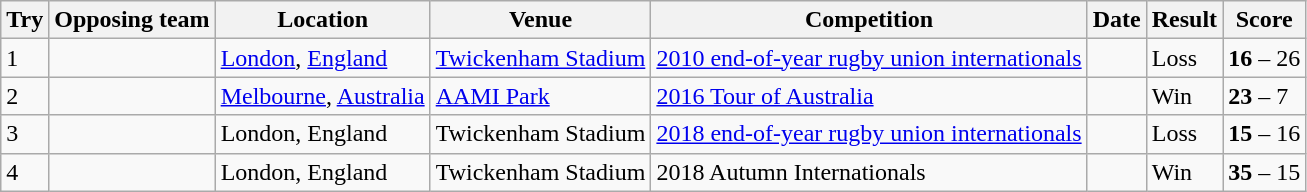<table class="wikitable" style="font-size:100%">
<tr>
<th>Try</th>
<th>Opposing team</th>
<th>Location</th>
<th>Venue</th>
<th>Competition</th>
<th>Date</th>
<th>Result</th>
<th>Score</th>
</tr>
<tr>
<td>1</td>
<td></td>
<td><a href='#'>London</a>, <a href='#'>England</a></td>
<td><a href='#'>Twickenham Stadium</a></td>
<td><a href='#'>2010 end-of-year rugby union internationals</a></td>
<td></td>
<td>Loss</td>
<td><strong>16</strong> – 26</td>
</tr>
<tr>
<td>2</td>
<td></td>
<td><a href='#'>Melbourne</a>, <a href='#'>Australia</a></td>
<td><a href='#'>AAMI Park</a></td>
<td><a href='#'>2016 Tour of Australia</a></td>
<td></td>
<td>Win</td>
<td><strong>23</strong> – 7</td>
</tr>
<tr>
<td>3</td>
<td></td>
<td>London, England</td>
<td>Twickenham Stadium</td>
<td><a href='#'>2018 end-of-year rugby union internationals</a></td>
<td></td>
<td>Loss</td>
<td><strong>15</strong> – 16</td>
</tr>
<tr>
<td>4</td>
<td></td>
<td>London, England</td>
<td>Twickenham Stadium</td>
<td>2018 Autumn Internationals</td>
<td></td>
<td>Win</td>
<td><strong>35</strong> – 15</td>
</tr>
</table>
